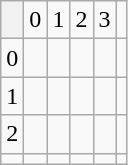<table class="wikitable">
<tr>
<th></th>
<td>0</td>
<td>1</td>
<td>2</td>
<td>3</td>
<td></td>
</tr>
<tr>
<td>0</td>
<td></td>
<td></td>
<td></td>
<td></td>
<td></td>
</tr>
<tr>
<td>1</td>
<td></td>
<td></td>
<td></td>
<td></td>
<td></td>
</tr>
<tr>
<td>2</td>
<td></td>
<td></td>
<td></td>
<td></td>
<td></td>
</tr>
<tr>
<td></td>
<td></td>
<td></td>
<td></td>
<td></td>
<td></td>
</tr>
</table>
